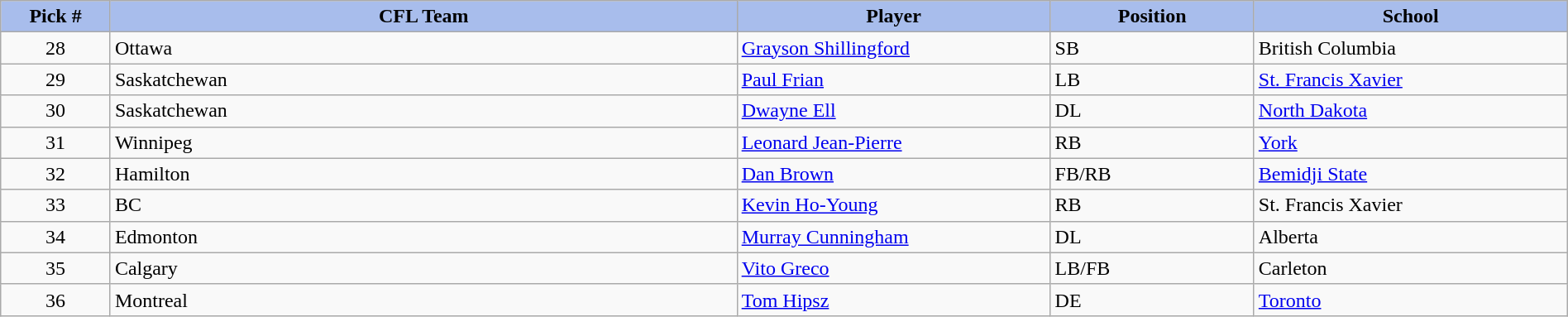<table class="wikitable" style="width: 100%">
<tr>
<th style="background:#A8BDEC;" width=7%>Pick #</th>
<th width=40% style="background:#A8BDEC;">CFL Team</th>
<th width=20% style="background:#A8BDEC;">Player</th>
<th width=13% style="background:#A8BDEC;">Position</th>
<th width=20% style="background:#A8BDEC;">School</th>
</tr>
<tr>
<td align=center>28</td>
<td>Ottawa</td>
<td><a href='#'>Grayson Shillingford</a></td>
<td>SB</td>
<td>British Columbia</td>
</tr>
<tr>
<td align=center>29</td>
<td>Saskatchewan</td>
<td><a href='#'>Paul Frian</a></td>
<td>LB</td>
<td><a href='#'>St. Francis Xavier</a></td>
</tr>
<tr>
<td align=center>30</td>
<td>Saskatchewan</td>
<td><a href='#'>Dwayne Ell</a></td>
<td>DL</td>
<td><a href='#'>North Dakota</a></td>
</tr>
<tr>
<td align=center>31</td>
<td>Winnipeg</td>
<td><a href='#'>Leonard Jean-Pierre</a></td>
<td>RB</td>
<td><a href='#'>York</a></td>
</tr>
<tr>
<td align=center>32</td>
<td>Hamilton</td>
<td><a href='#'>Dan Brown</a></td>
<td>FB/RB</td>
<td><a href='#'>Bemidji State</a></td>
</tr>
<tr>
<td align=center>33</td>
<td>BC</td>
<td><a href='#'>Kevin Ho-Young</a></td>
<td>RB</td>
<td>St. Francis Xavier</td>
</tr>
<tr>
<td align=center>34</td>
<td>Edmonton</td>
<td><a href='#'>Murray Cunningham</a></td>
<td>DL</td>
<td>Alberta</td>
</tr>
<tr>
<td align=center>35</td>
<td>Calgary</td>
<td><a href='#'>Vito Greco</a></td>
<td>LB/FB</td>
<td>Carleton</td>
</tr>
<tr>
<td align=center>36</td>
<td>Montreal</td>
<td><a href='#'>Tom Hipsz</a></td>
<td>DE</td>
<td><a href='#'>Toronto</a></td>
</tr>
</table>
